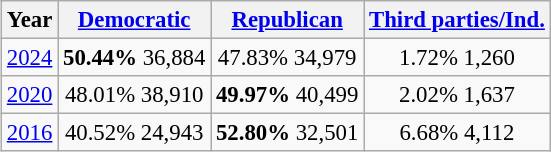<table class="wikitable" style="float:center; margin:1em; font-size:95%;">
<tr>
<th>Year</th>
<th><a href='#'>Democratic</a></th>
<th><a href='#'>Republican</a></th>
<th><a href='#'>Third parties/Ind.</a></th>
</tr>
<tr>
<td align="center" ><a href='#'>2024</a></td>
<td align="center" ><strong>50.44%</strong> 36,884</td>
<td align="center" >47.83% 34,979</td>
<td align="center" >1.72% 1,260</td>
</tr>
<tr>
<td align="center" ><a href='#'>2020</a></td>
<td align="center" >48.01% 38,910</td>
<td align="center" ><strong>49.97%</strong> 40,499</td>
<td align="center" >2.02% 1,637</td>
</tr>
<tr>
<td align="center" ><a href='#'>2016</a></td>
<td align="center" >40.52% 24,943</td>
<td align="center" ><strong>52.80%</strong> 32,501</td>
<td align="center" >6.68% 4,112</td>
</tr>
</table>
